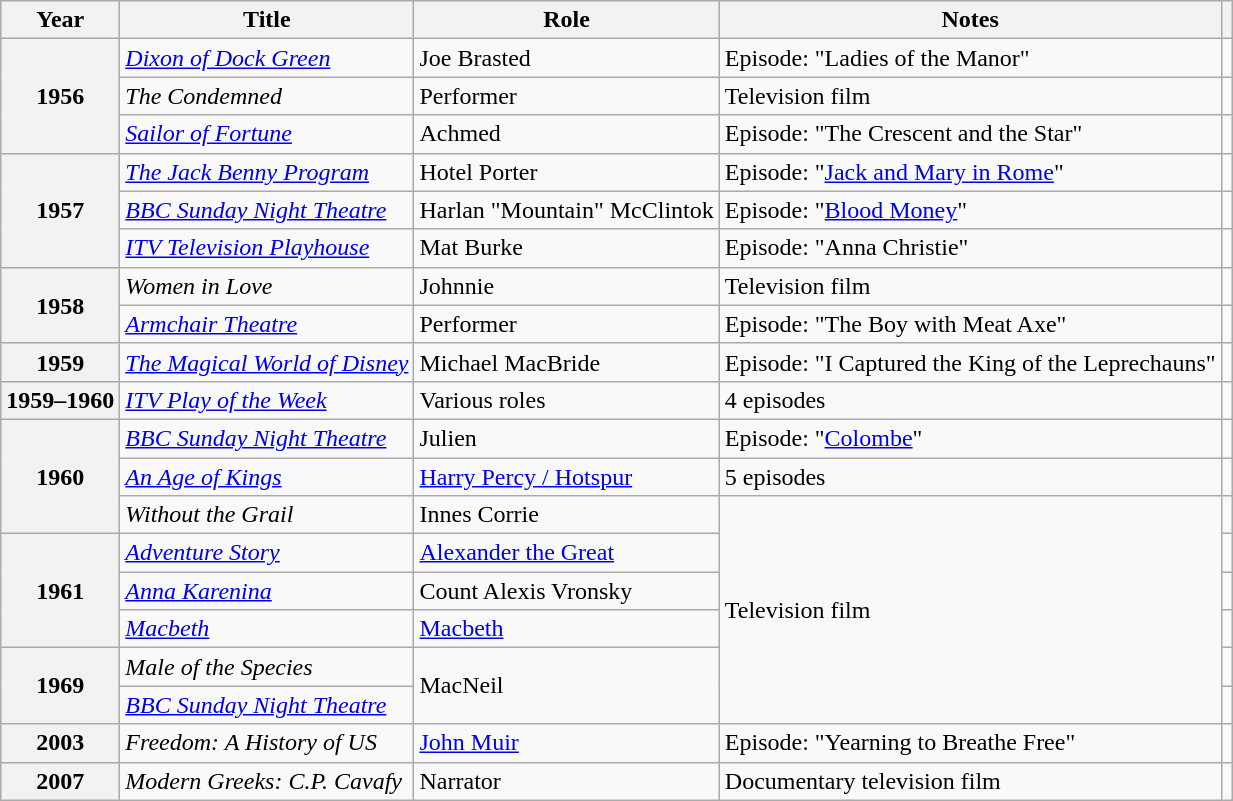<table class="wikitable plainrowheaders sortable" style="margin-right: 0;">
<tr>
<th scope="col">Year</th>
<th scope="col">Title</th>
<th scope="col">Role</th>
<th scope="col" class="unsortable">Notes</th>
<th scope="col" class="unsortable"></th>
</tr>
<tr>
<th rowspan="3" scope="row">1956</th>
<td><em><a href='#'>Dixon of Dock Green</a></em></td>
<td>Joe Brasted</td>
<td>Episode: "Ladies of the Manor"</td>
<td style="text-align: center;"></td>
</tr>
<tr>
<td><em>The Condemned</em></td>
<td>Performer</td>
<td>Television film</td>
<td style="text-align: center;"></td>
</tr>
<tr>
<td><em><a href='#'>Sailor of Fortune</a></em></td>
<td>Achmed</td>
<td>Episode: "The Crescent and the Star"</td>
<td style="text-align: center;"></td>
</tr>
<tr>
<th rowspan="3" scope="row">1957</th>
<td><em><a href='#'>The Jack Benny Program</a></em></td>
<td>Hotel Porter</td>
<td>Episode: "<a href='#'>Jack and Mary in Rome</a>"</td>
<td style="text-align: center;"></td>
</tr>
<tr>
<td><em><a href='#'>BBC Sunday Night Theatre</a></em></td>
<td>Harlan "Mountain" McClintok</td>
<td>Episode: "<a href='#'>Blood Money</a>"</td>
<td style="text-align: center;"></td>
</tr>
<tr>
<td><em><a href='#'>ITV Television Playhouse</a></em></td>
<td>Mat Burke</td>
<td>Episode: "Anna Christie"</td>
<td style="text-align: center;"></td>
</tr>
<tr>
<th rowspan="2" scope="row">1958</th>
<td><em>Women in Love</em></td>
<td>Johnnie</td>
<td>Television film</td>
<td style="text-align: center;"></td>
</tr>
<tr>
<td><em><a href='#'>Armchair Theatre</a></em></td>
<td>Performer</td>
<td>Episode: "The Boy with Meat Axe"</td>
<td style="text-align: center;"></td>
</tr>
<tr>
<th scope="row">1959</th>
<td><em><a href='#'>The Magical World of Disney</a></em></td>
<td>Michael MacBride</td>
<td>Episode: "I Captured the King of the Leprechauns"</td>
<td style="text-align: center;"></td>
</tr>
<tr>
<th scope="row">1959–1960</th>
<td><em><a href='#'>ITV Play of the Week</a></em></td>
<td>Various roles</td>
<td>4 episodes</td>
<td style="text-align: center;"></td>
</tr>
<tr>
<th rowspan="3" scope="row">1960</th>
<td><em><a href='#'>BBC Sunday Night Theatre</a></em></td>
<td>Julien</td>
<td>Episode: "<a href='#'>Colombe</a>"</td>
<td style="text-align: center;"></td>
</tr>
<tr>
<td><em><a href='#'>An Age of Kings</a></em></td>
<td><a href='#'>Harry Percy / Hotspur</a></td>
<td>5 episodes</td>
<td style="text-align: center;"></td>
</tr>
<tr>
<td><em>Without the Grail</em></td>
<td>Innes Corrie</td>
<td rowspan="6">Television film</td>
<td style="text-align: center;"></td>
</tr>
<tr>
<th rowspan="3" scope="row">1961</th>
<td><em><a href='#'>Adventure Story</a></em></td>
<td><a href='#'>Alexander the Great</a></td>
<td style="text-align: center;"></td>
</tr>
<tr>
<td><em><a href='#'>Anna Karenina</a></em></td>
<td>Count Alexis Vronsky</td>
<td style="text-align: center;"></td>
</tr>
<tr>
<td><em><a href='#'>Macbeth</a></em></td>
<td><a href='#'>Macbeth</a></td>
<td style="text-align: center;"></td>
</tr>
<tr>
<th rowspan="2" scope="row">1969</th>
<td><em>Male of the Species</em></td>
<td rowspan="2">MacNeil</td>
<td style="text-align: center;"></td>
</tr>
<tr>
<td><em><a href='#'>BBC Sunday Night Theatre</a></em></td>
<td style="text-align: center;"></td>
</tr>
<tr>
<th scope="row">2003</th>
<td><em>Freedom: A History of US</em></td>
<td><a href='#'>John Muir</a></td>
<td>Episode: "Yearning to Breathe Free"</td>
<td style="text-align: center;"></td>
</tr>
<tr>
<th scope="row">2007</th>
<td><em>Modern Greeks: C.P. Cavafy</em></td>
<td>Narrator</td>
<td>Documentary television film</td>
<td style="text-align: center;"></td>
</tr>
</table>
